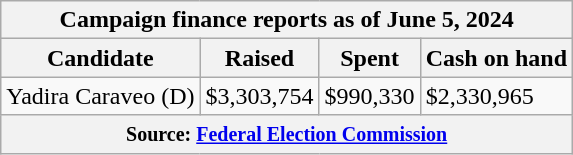<table class="wikitable sortable">
<tr>
<th colspan=4>Campaign finance reports as of June 5, 2024</th>
</tr>
<tr style="text-align:center;">
<th>Candidate</th>
<th>Raised</th>
<th>Spent</th>
<th>Cash on hand</th>
</tr>
<tr>
<td>Yadira Caraveo (D)</td>
<td>$3,303,754</td>
<td>$990,330</td>
<td>$2,330,965</td>
</tr>
<tr>
<th colspan="4"><small>Source: <a href='#'>Federal Election Commission</a></small></th>
</tr>
</table>
